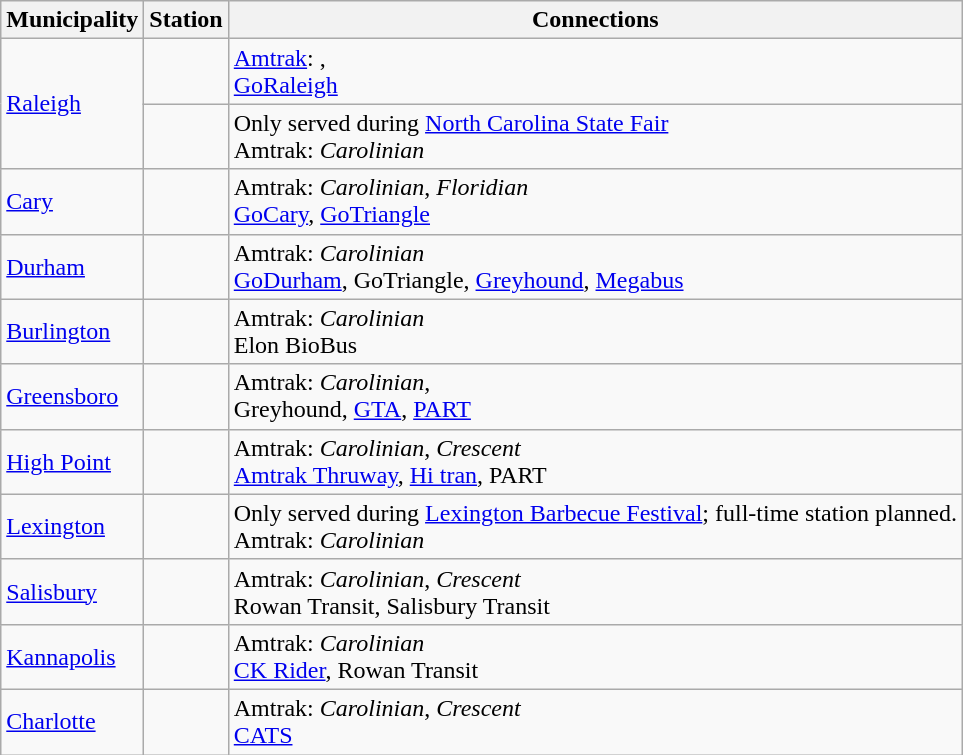<table class="wikitable">
<tr>
<th>Municipality</th>
<th>Station</th>
<th>Connections</th>
</tr>
<tr>
<td rowspan="2"><a href='#'>Raleigh</a></td>
<td></td>
<td> <a href='#'>Amtrak</a>: , <br> <a href='#'>GoRaleigh</a></td>
</tr>
<tr>
<td></td>
<td>Only served during <a href='#'>North Carolina State Fair</a><br> Amtrak: <em>Carolinian</em></td>
</tr>
<tr>
<td><a href='#'>Cary</a></td>
<td></td>
<td> Amtrak: <em>Carolinian</em>, <em>Floridian</em><br> <a href='#'>GoCary</a>, <a href='#'>GoTriangle</a></td>
</tr>
<tr>
<td><a href='#'>Durham</a></td>
<td></td>
<td> Amtrak: <em>Carolinian</em><br> <a href='#'>GoDurham</a>, GoTriangle, <a href='#'>Greyhound</a>, <a href='#'>Megabus</a></td>
</tr>
<tr>
<td><a href='#'>Burlington</a></td>
<td></td>
<td> Amtrak: <em>Carolinian</em><br> Elon BioBus</td>
</tr>
<tr>
<td><a href='#'>Greensboro</a></td>
<td></td>
<td> Amtrak: <em>Carolinian</em>, <br> Greyhound, <a href='#'>GTA</a>, <a href='#'>PART</a></td>
</tr>
<tr>
<td><a href='#'>High Point</a></td>
<td></td>
<td> Amtrak: <em>Carolinian</em>, <em>Crescent</em><br> <a href='#'>Amtrak Thruway</a>, <a href='#'>Hi tran</a>, PART</td>
</tr>
<tr>
<td><a href='#'>Lexington</a></td>
<td></td>
<td>Only served during <a href='#'>Lexington Barbecue Festival</a>; full-time station planned.<br> Amtrak: <em>Carolinian</em></td>
</tr>
<tr>
<td><a href='#'>Salisbury</a></td>
<td></td>
<td> Amtrak: <em>Carolinian</em>, <em>Crescent</em><br> Rowan Transit, Salisbury Transit</td>
</tr>
<tr>
<td><a href='#'>Kannapolis</a></td>
<td></td>
<td> Amtrak: <em>Carolinian</em><br> <a href='#'>CK Rider</a>, Rowan Transit</td>
</tr>
<tr>
<td><a href='#'>Charlotte</a></td>
<td></td>
<td> Amtrak: <em>Carolinian</em>, <em>Crescent</em><br> <a href='#'>CATS</a></td>
</tr>
</table>
